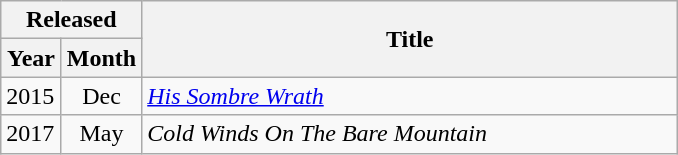<table class="wikitable">
<tr>
<th colspan="2">Released</th>
<th rowspan="2" width="350">Title</th>
</tr>
<tr>
<th style="width:33px;">Year</th>
<th style="width:44px;">Month</th>
</tr>
<tr>
<td>2015</td>
<td align="center">Dec</td>
<td><em><a href='#'>His Sombre Wrath</a></em></td>
</tr>
<tr>
<td>2017</td>
<td align="center">May</td>
<td><em>Cold Winds On The Bare Mountain</em></td>
</tr>
</table>
